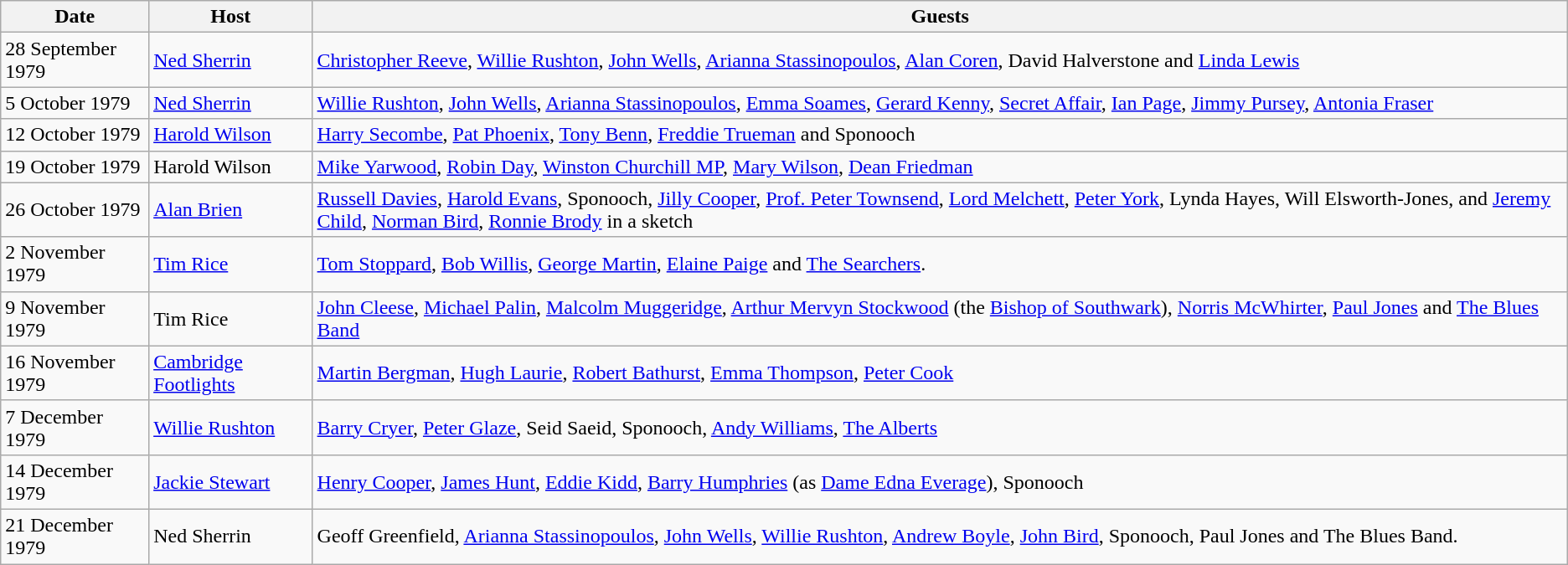<table class="wikitable">
<tr>
<th>Date</th>
<th>Host</th>
<th>Guests</th>
</tr>
<tr>
<td>28 September 1979</td>
<td><a href='#'>Ned Sherrin</a></td>
<td><a href='#'>Christopher Reeve</a>, <a href='#'>Willie Rushton</a>, <a href='#'>John Wells</a>, <a href='#'>Arianna Stassinopoulos</a>, <a href='#'>Alan Coren</a>, David Halverstone and <a href='#'>Linda Lewis</a></td>
</tr>
<tr>
<td>5 October 1979</td>
<td><a href='#'>Ned Sherrin</a></td>
<td><a href='#'>Willie Rushton</a>, <a href='#'>John Wells</a>, <a href='#'>Arianna Stassinopoulos</a>, <a href='#'>Emma Soames</a>, <a href='#'>Gerard Kenny</a>, <a href='#'>Secret Affair</a>, <a href='#'>Ian Page</a>, <a href='#'>Jimmy Pursey</a>, <a href='#'>Antonia Fraser</a></td>
</tr>
<tr>
<td>12 October 1979</td>
<td><a href='#'>Harold Wilson</a></td>
<td><a href='#'>Harry Secombe</a>, <a href='#'>Pat Phoenix</a>, <a href='#'>Tony Benn</a>, <a href='#'>Freddie Trueman</a> and Sponooch</td>
</tr>
<tr>
<td>19 October 1979</td>
<td>Harold Wilson</td>
<td><a href='#'>Mike Yarwood</a>, <a href='#'>Robin Day</a>, <a href='#'>Winston Churchill MP</a>, <a href='#'>Mary Wilson</a>, <a href='#'>Dean Friedman</a></td>
</tr>
<tr>
<td>26 October 1979</td>
<td><a href='#'>Alan Brien</a></td>
<td><a href='#'>Russell Davies</a>, <a href='#'>Harold Evans</a>, Sponooch, <a href='#'>Jilly Cooper</a>, <a href='#'>Prof. Peter Townsend</a>, <a href='#'>Lord Melchett</a>, <a href='#'>Peter York</a>, Lynda Hayes, Will Elsworth-Jones, and <a href='#'>Jeremy Child</a>, <a href='#'>Norman Bird</a>, <a href='#'>Ronnie Brody</a> in a sketch</td>
</tr>
<tr>
<td>2 November 1979</td>
<td><a href='#'>Tim Rice</a></td>
<td><a href='#'>Tom Stoppard</a>, <a href='#'>Bob Willis</a>, <a href='#'>George Martin</a>, <a href='#'>Elaine Paige</a> and <a href='#'>The Searchers</a>.</td>
</tr>
<tr>
<td>9 November 1979</td>
<td>Tim Rice</td>
<td><a href='#'>John Cleese</a>, <a href='#'>Michael Palin</a>, <a href='#'>Malcolm Muggeridge</a>, <a href='#'>Arthur Mervyn Stockwood</a> (the <a href='#'>Bishop of Southwark</a>), <a href='#'>Norris McWhirter</a>, <a href='#'>Paul Jones</a> and <a href='#'>The Blues Band</a></td>
</tr>
<tr>
<td>16 November 1979</td>
<td><a href='#'>Cambridge Footlights</a></td>
<td><a href='#'>Martin Bergman</a>, <a href='#'>Hugh Laurie</a>, <a href='#'>Robert Bathurst</a>, <a href='#'>Emma Thompson</a>, <a href='#'>Peter Cook</a></td>
</tr>
<tr>
<td>7 December 1979</td>
<td><a href='#'>Willie Rushton</a></td>
<td><a href='#'>Barry Cryer</a>, <a href='#'>Peter Glaze</a>, Seid Saeid, Sponooch, <a href='#'>Andy Williams</a>, <a href='#'>The Alberts</a></td>
</tr>
<tr>
<td>14 December 1979</td>
<td><a href='#'>Jackie Stewart</a></td>
<td><a href='#'>Henry Cooper</a>, <a href='#'>James Hunt</a>, <a href='#'>Eddie Kidd</a>, <a href='#'>Barry Humphries</a> (as <a href='#'>Dame Edna Everage</a>), Sponooch</td>
</tr>
<tr>
<td>21 December 1979</td>
<td>Ned Sherrin</td>
<td>Geoff Greenfield, <a href='#'>Arianna Stassinopoulos</a>, <a href='#'>John Wells</a>, <a href='#'>Willie Rushton</a>, <a href='#'>Andrew Boyle</a>, <a href='#'>John Bird</a>, Sponooch, Paul Jones and The Blues Band.</td>
</tr>
</table>
